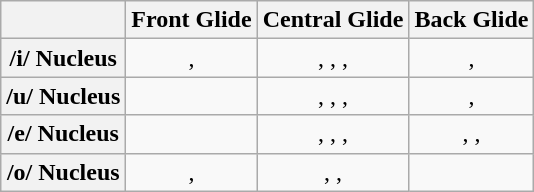<table class="wikitable" style="text-align:center;">
<tr>
<th></th>
<th>Front Glide</th>
<th>Central Glide</th>
<th>Back Glide</th>
</tr>
<tr>
<th>/i/ Nucleus</th>
<td>, </td>
<td>, , , </td>
<td>, </td>
</tr>
<tr>
<th>/u/ Nucleus</th>
<td></td>
<td>, , , </td>
<td>, </td>
</tr>
<tr>
<th>/e/ Nucleus</th>
<td></td>
<td>, , , </td>
<td>, , </td>
</tr>
<tr>
<th>/o/ Nucleus</th>
<td>, </td>
<td>, , </td>
<td></td>
</tr>
</table>
